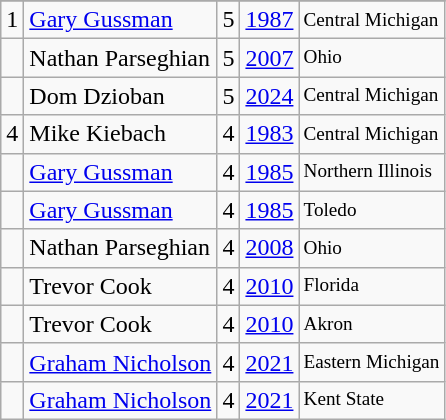<table class="wikitable">
<tr>
</tr>
<tr>
<td>1</td>
<td><a href='#'>Gary Gussman</a></td>
<td>5</td>
<td><a href='#'>1987</a></td>
<td style="font-size:80%;">Central Michigan</td>
</tr>
<tr>
<td></td>
<td>Nathan Parseghian</td>
<td>5</td>
<td><a href='#'>2007</a></td>
<td style="font-size:80%;">Ohio</td>
</tr>
<tr>
<td></td>
<td>Dom Dzioban</td>
<td>5</td>
<td><a href='#'>2024</a></td>
<td style="font-size:80%;">Central Michigan</td>
</tr>
<tr>
<td>4</td>
<td>Mike Kiebach</td>
<td>4</td>
<td><a href='#'>1983</a></td>
<td style="font-size:80%;">Central Michigan</td>
</tr>
<tr>
<td></td>
<td><a href='#'>Gary Gussman</a></td>
<td>4</td>
<td><a href='#'>1985</a></td>
<td style="font-size:80%;">Northern Illinois</td>
</tr>
<tr>
<td></td>
<td><a href='#'>Gary Gussman</a></td>
<td>4</td>
<td><a href='#'>1985</a></td>
<td style="font-size:80%;">Toledo</td>
</tr>
<tr>
<td></td>
<td>Nathan Parseghian</td>
<td>4</td>
<td><a href='#'>2008</a></td>
<td style="font-size:80%;">Ohio</td>
</tr>
<tr>
<td></td>
<td>Trevor Cook</td>
<td>4</td>
<td><a href='#'>2010</a></td>
<td style="font-size:80%;">Florida</td>
</tr>
<tr>
<td></td>
<td>Trevor Cook</td>
<td>4</td>
<td><a href='#'>2010</a></td>
<td style="font-size:80%;">Akron</td>
</tr>
<tr>
<td></td>
<td><a href='#'>Graham Nicholson</a></td>
<td>4</td>
<td><a href='#'>2021</a></td>
<td style="font-size:80%;">Eastern Michigan</td>
</tr>
<tr>
<td></td>
<td><a href='#'>Graham Nicholson</a></td>
<td>4</td>
<td><a href='#'>2021</a></td>
<td style="font-size:80%;">Kent State</td>
</tr>
</table>
